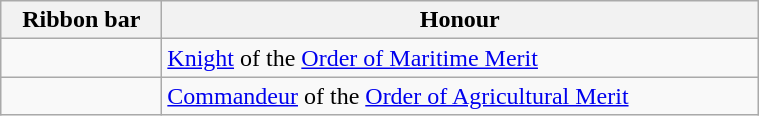<table class="wikitable"  style="width: 40%">
<tr>
<th style="width:100px;">Ribbon bar</th>
<th>Honour</th>
</tr>
<tr>
<td></td>
<td><a href='#'>Knight</a> of the <a href='#'>Order of Maritime Merit</a></td>
</tr>
<tr>
<td></td>
<td><a href='#'>Commandeur</a> of the <a href='#'>Order of Agricultural Merit</a></td>
</tr>
</table>
